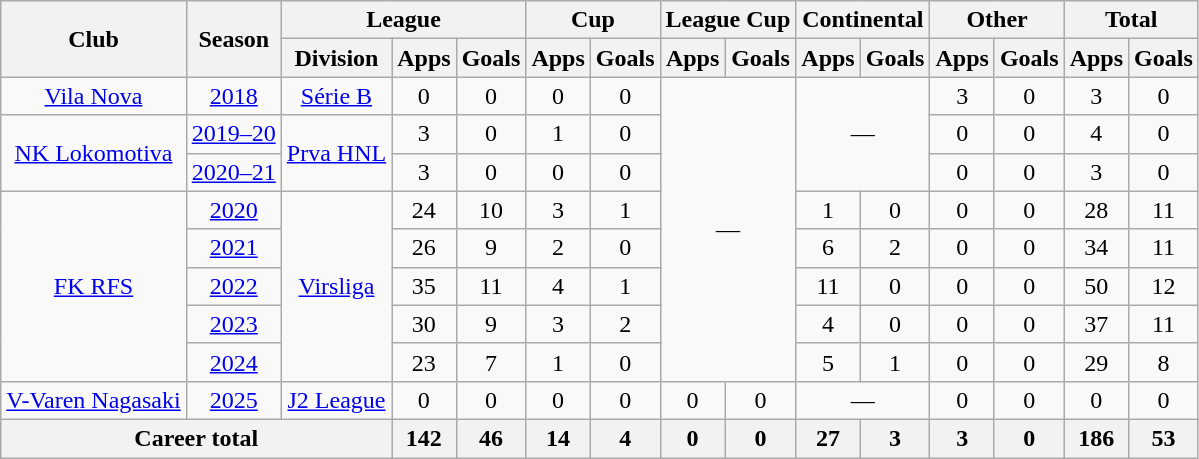<table class="wikitable" style="text-align: center">
<tr>
<th rowspan="2">Club</th>
<th rowspan="2">Season</th>
<th colspan="3">League</th>
<th colspan="2">Cup</th>
<th colspan="2">League Cup</th>
<th colspan="2">Continental</th>
<th colspan="2">Other</th>
<th colspan="2">Total</th>
</tr>
<tr>
<th>Division</th>
<th>Apps</th>
<th>Goals</th>
<th>Apps</th>
<th>Goals</th>
<th>Apps</th>
<th>Goals</th>
<th>Apps</th>
<th>Goals</th>
<th>Apps</th>
<th>Goals</th>
<th>Apps</th>
<th>Goals</th>
</tr>
<tr>
<td><a href='#'>Vila Nova</a></td>
<td><a href='#'>2018</a></td>
<td><a href='#'>Série B</a></td>
<td>0</td>
<td>0</td>
<td>0</td>
<td>0</td>
<td rowspan="8" colspan="2">—</td>
<td rowspan="3" colspan="2">—</td>
<td>3</td>
<td>0</td>
<td>3</td>
<td>0</td>
</tr>
<tr>
<td rowspan="2"><a href='#'>NK Lokomotiva</a></td>
<td><a href='#'>2019–20</a></td>
<td rowspan="2"><a href='#'>Prva HNL</a></td>
<td>3</td>
<td>0</td>
<td>1</td>
<td>0</td>
<td>0</td>
<td>0</td>
<td>4</td>
<td>0</td>
</tr>
<tr>
<td><a href='#'>2020–21</a></td>
<td>3</td>
<td>0</td>
<td>0</td>
<td>0</td>
<td>0</td>
<td>0</td>
<td>3</td>
<td>0</td>
</tr>
<tr>
<td rowspan="5"><a href='#'>FK RFS</a></td>
<td><a href='#'>2020</a></td>
<td rowspan="5"><a href='#'>Virsliga</a></td>
<td>24</td>
<td>10</td>
<td>3</td>
<td>1</td>
<td>1</td>
<td>0</td>
<td>0</td>
<td>0</td>
<td>28</td>
<td>11</td>
</tr>
<tr>
<td><a href='#'>2021</a></td>
<td>26</td>
<td>9</td>
<td>2</td>
<td>0</td>
<td>6</td>
<td>2</td>
<td>0</td>
<td>0</td>
<td>34</td>
<td>11</td>
</tr>
<tr>
<td><a href='#'>2022</a></td>
<td>35</td>
<td>11</td>
<td>4</td>
<td>1</td>
<td>11</td>
<td>0</td>
<td>0</td>
<td>0</td>
<td>50</td>
<td>12</td>
</tr>
<tr>
<td><a href='#'>2023</a></td>
<td>30</td>
<td>9</td>
<td>3</td>
<td>2</td>
<td>4</td>
<td>0</td>
<td>0</td>
<td>0</td>
<td>37</td>
<td>11</td>
</tr>
<tr>
<td><a href='#'>2024</a></td>
<td>23</td>
<td>7</td>
<td>1</td>
<td>0</td>
<td>5</td>
<td>1</td>
<td>0</td>
<td>0</td>
<td>29</td>
<td>8</td>
</tr>
<tr>
<td><a href='#'>V-Varen Nagasaki</a></td>
<td><a href='#'>2025</a></td>
<td><a href='#'>J2 League</a></td>
<td>0</td>
<td>0</td>
<td>0</td>
<td>0</td>
<td>0</td>
<td>0</td>
<td colspan="2">—</td>
<td>0</td>
<td>0</td>
<td>0</td>
<td>0</td>
</tr>
<tr>
<th colspan="3">Career total</th>
<th>142</th>
<th>46</th>
<th>14</th>
<th>4</th>
<th>0</th>
<th>0</th>
<th>27</th>
<th>3</th>
<th>3</th>
<th>0</th>
<th>186</th>
<th>53</th>
</tr>
</table>
